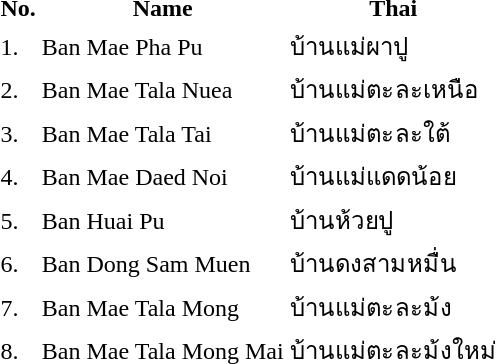<table>
<tr>
<th>No.</th>
<th>Name</th>
<th>Thai</th>
</tr>
<tr>
<td>1.</td>
<td>Ban Mae Pha Pu</td>
<td>บ้านแม่ผาปู</td>
</tr>
<tr>
<td>2.</td>
<td>Ban Mae Tala Nuea</td>
<td>บ้านแม่ตะละเหนือ</td>
</tr>
<tr>
<td>3.</td>
<td>Ban Mae Tala Tai</td>
<td>บ้านแม่ตะละใต้</td>
</tr>
<tr>
<td>4.</td>
<td>Ban Mae Daed Noi</td>
<td>บ้านแม่แดดน้อย</td>
</tr>
<tr>
<td>5.</td>
<td>Ban Huai Pu</td>
<td>บ้านห้วยปู</td>
</tr>
<tr>
<td>6.</td>
<td>Ban Dong Sam Muen</td>
<td>บ้านดงสามหมื่น</td>
</tr>
<tr>
<td>7.</td>
<td>Ban Mae Tala Mong</td>
<td>บ้านแม่ตะละม้ง</td>
</tr>
<tr>
<td>8.</td>
<td>Ban Mae Tala Mong Mai</td>
<td>บ้านแม่ตะละม้งใหม่</td>
</tr>
</table>
